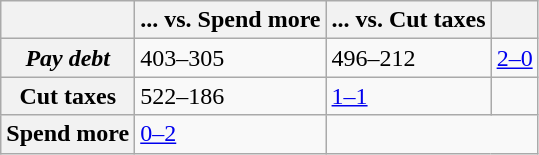<table class="wikitable">
<tr>
<th></th>
<th>... vs. Spend more</th>
<th>... vs. Cut taxes</th>
<th></th>
</tr>
<tr>
<th scope="row"><em>Pay debt</em></th>
<td>403–305</td>
<td>496–212</td>
<td><a href='#'>2–0</a> <em></em></td>
</tr>
<tr>
<th scope="row">Cut taxes</th>
<td>522–186</td>
<td><a href='#'>1–1</a></td>
<td></td>
</tr>
<tr>
<th scope="row">Spend more</th>
<td><a href='#'>0–2</a></td>
<td colspan="2"></td>
</tr>
</table>
